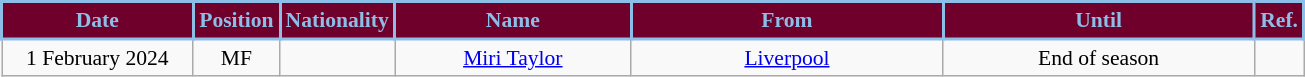<table class="wikitable" style="text-align:center; font-size:90%; ">
<tr>
<th style="background:#6F002B; color:#8DBEE7;border:2px solid #8DBEE7; width:120px;">Date</th>
<th style="background:#6F002B; color:#8DBEE7;border:2px solid #8DBEE7; width:50px;">Position</th>
<th style="background:#6F002B; color:#8DBEE7;border:2px solid #8DBEE7; width:50px;">Nationality</th>
<th style="background:#6F002B; color:#8DBEE7;border:2px solid #8DBEE7; width:150px;">Name</th>
<th style="background:#6F002B; color:#8DBEE7;border:2px solid #8DBEE7; width:200px;">From</th>
<th style="background:#6F002B; color:#8DBEE7;border:2px solid #8DBEE7; width:200px;">Until</th>
<th style="background:#6F002B; color:#8DBEE7;border:2px solid #8DBEE7; width:25px;">Ref.</th>
</tr>
<tr>
<td>1 February 2024</td>
<td>MF</td>
<td></td>
<td><a href='#'>Miri Taylor</a></td>
<td> <a href='#'>Liverpool</a></td>
<td>End of season</td>
<td></td>
</tr>
</table>
